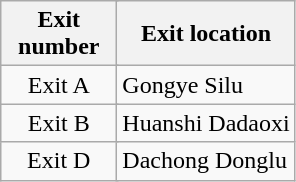<table class="wikitable">
<tr>
<th style="width:70px" colspan="2">Exit number</th>
<th>Exit location</th>
</tr>
<tr>
<td align="center" colspan="2">Exit A</td>
<td>Gongye Silu</td>
</tr>
<tr>
<td align="center" colspan="2">Exit B</td>
<td>Huanshi Dadaoxi</td>
</tr>
<tr>
<td align="center" colspan="2">Exit D</td>
<td>Dachong Donglu</td>
</tr>
</table>
